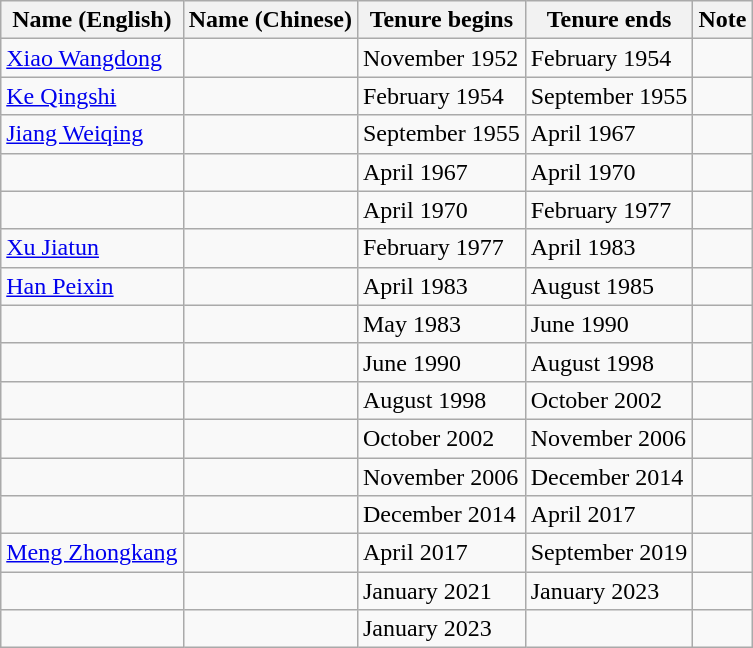<table class="wikitable">
<tr>
<th>Name (English)</th>
<th>Name (Chinese)</th>
<th>Tenure begins</th>
<th>Tenure ends</th>
<th>Note</th>
</tr>
<tr>
<td><a href='#'>Xiao Wangdong</a></td>
<td></td>
<td>November 1952</td>
<td>February 1954</td>
<td></td>
</tr>
<tr>
<td><a href='#'>Ke Qingshi</a></td>
<td></td>
<td>February 1954</td>
<td>September 1955</td>
<td></td>
</tr>
<tr>
<td><a href='#'>Jiang Weiqing</a></td>
<td></td>
<td>September 1955</td>
<td>April 1967</td>
<td></td>
</tr>
<tr>
<td></td>
<td></td>
<td>April 1967</td>
<td>April 1970</td>
<td></td>
</tr>
<tr>
<td></td>
<td></td>
<td>April 1970</td>
<td>February 1977</td>
<td></td>
</tr>
<tr>
<td><a href='#'>Xu Jiatun</a></td>
<td></td>
<td>February 1977</td>
<td>April 1983</td>
<td></td>
</tr>
<tr>
<td><a href='#'>Han Peixin</a></td>
<td></td>
<td>April 1983</td>
<td>August 1985</td>
<td></td>
</tr>
<tr>
<td></td>
<td></td>
<td>May 1983</td>
<td>June 1990</td>
<td></td>
</tr>
<tr>
<td></td>
<td></td>
<td>June 1990</td>
<td>August 1998</td>
<td></td>
</tr>
<tr>
<td></td>
<td></td>
<td>August 1998</td>
<td>October 2002</td>
<td></td>
</tr>
<tr>
<td></td>
<td></td>
<td>October 2002</td>
<td>November 2006</td>
<td></td>
</tr>
<tr>
<td></td>
<td></td>
<td>November 2006</td>
<td>December 2014</td>
<td></td>
</tr>
<tr>
<td></td>
<td></td>
<td>December 2014</td>
<td>April 2017</td>
<td></td>
</tr>
<tr>
<td><a href='#'>Meng Zhongkang</a></td>
<td></td>
<td>April 2017</td>
<td>September 2019</td>
<td></td>
</tr>
<tr>
<td></td>
<td></td>
<td>January 2021</td>
<td>January 2023</td>
<td></td>
</tr>
<tr>
<td></td>
<td></td>
<td>January 2023</td>
<td></td>
<td></td>
</tr>
</table>
